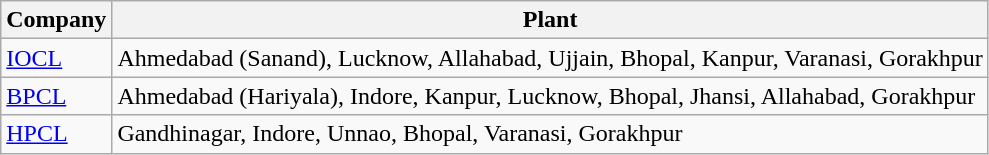<table class="wikitable">
<tr>
<th>Company</th>
<th>Plant</th>
</tr>
<tr>
<td><a href='#'>IOCL</a></td>
<td>Ahmedabad (Sanand), Lucknow, Allahabad, Ujjain, Bhopal, Kanpur, Varanasi, Gorakhpur</td>
</tr>
<tr>
<td><a href='#'>BPCL</a></td>
<td>Ahmedabad (Hariyala), Indore, Kanpur, Lucknow, Bhopal, Jhansi, Allahabad, Gorakhpur</td>
</tr>
<tr>
<td><a href='#'>HPCL</a></td>
<td>Gandhinagar, Indore, Unnao, Bhopal, Varanasi, Gorakhpur</td>
</tr>
</table>
